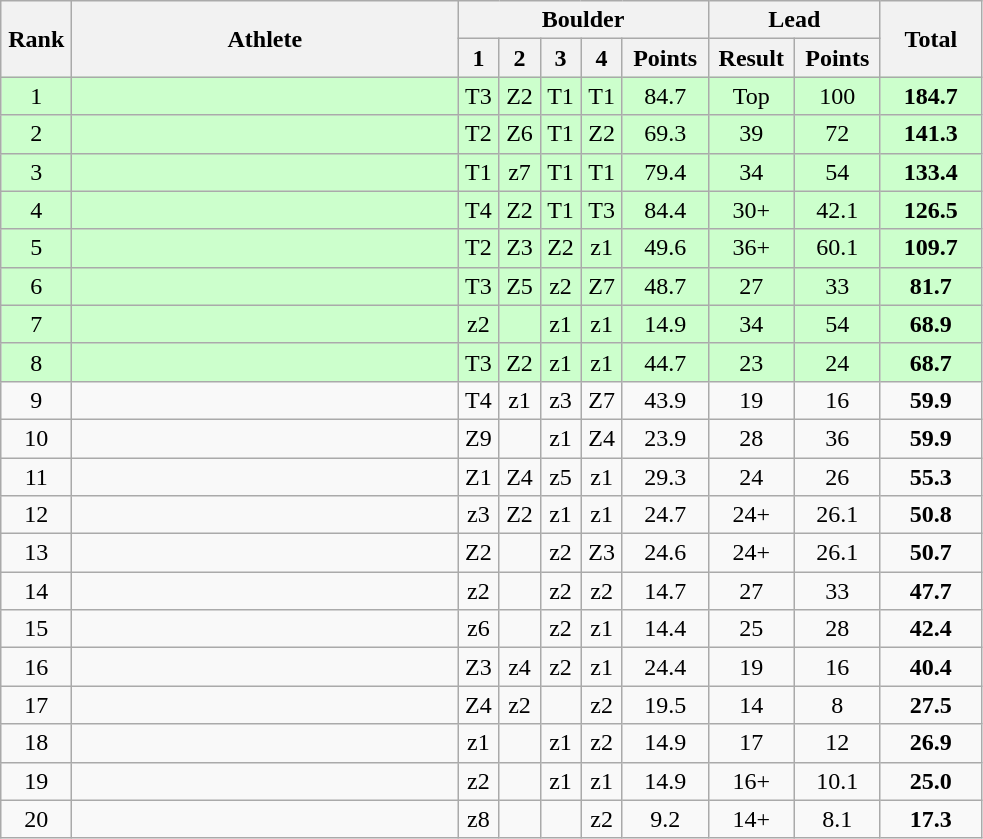<table class="wikitable" style="text-align:center">
<tr>
<th rowspan=2 width=40>Rank</th>
<th rowspan=2 width=250>Athlete</th>
<th colspan=5>Boulder</th>
<th colspan=2>Lead</th>
<th rowspan=2 width=60>Total</th>
</tr>
<tr>
<th width=20>1</th>
<th width=20>2</th>
<th width=20>3</th>
<th width=20>4</th>
<th width=50>Points</th>
<th width=50>Result</th>
<th width=50>Points</th>
</tr>
<tr bgcolor="ccffcc">
<td>1</td>
<td align=left></td>
<td>T3</td>
<td>Z2</td>
<td>T1</td>
<td>T1</td>
<td>84.7</td>
<td>Top</td>
<td>100</td>
<td><strong>184.7</strong></td>
</tr>
<tr bgcolor="ccffcc">
<td>2</td>
<td align=left></td>
<td>T2</td>
<td>Z6</td>
<td>T1</td>
<td>Z2</td>
<td>69.3</td>
<td>39</td>
<td>72</td>
<td><strong>141.3</strong></td>
</tr>
<tr bgcolor="ccffcc">
<td>3</td>
<td align=left></td>
<td>T1</td>
<td>z7</td>
<td>T1</td>
<td>T1</td>
<td>79.4</td>
<td>34</td>
<td>54</td>
<td><strong>133.4</strong></td>
</tr>
<tr bgcolor="ccffcc">
<td>4</td>
<td align=left></td>
<td>T4</td>
<td>Z2</td>
<td>T1</td>
<td>T3</td>
<td>84.4</td>
<td>30+</td>
<td>42.1</td>
<td><strong>126.5</strong></td>
</tr>
<tr bgcolor="ccffcc">
<td>5</td>
<td align=left></td>
<td>T2</td>
<td>Z3</td>
<td>Z2</td>
<td>z1</td>
<td>49.6</td>
<td>36+</td>
<td>60.1</td>
<td><strong>109.7</strong></td>
</tr>
<tr bgcolor="ccffcc">
<td>6</td>
<td align=left></td>
<td>T3</td>
<td>Z5</td>
<td>z2</td>
<td>Z7</td>
<td>48.7</td>
<td>27</td>
<td>33</td>
<td><strong>81.7</strong></td>
</tr>
<tr bgcolor="ccffcc">
<td>7</td>
<td align=left></td>
<td>z2</td>
<td></td>
<td>z1</td>
<td>z1</td>
<td>14.9</td>
<td>34</td>
<td>54</td>
<td><strong>68.9</strong></td>
</tr>
<tr bgcolor="ccffcc">
<td>8</td>
<td align=left></td>
<td>T3</td>
<td>Z2</td>
<td>z1</td>
<td>z1</td>
<td>44.7</td>
<td>23</td>
<td>24</td>
<td><strong>68.7</strong></td>
</tr>
<tr>
<td>9</td>
<td align=left></td>
<td>T4</td>
<td>z1</td>
<td>z3</td>
<td>Z7</td>
<td>43.9</td>
<td>19</td>
<td>16</td>
<td><strong>59.9</strong></td>
</tr>
<tr>
<td>10</td>
<td align=left></td>
<td>Z9</td>
<td></td>
<td>z1</td>
<td>Z4</td>
<td>23.9</td>
<td>28</td>
<td>36</td>
<td><strong>59.9</strong></td>
</tr>
<tr>
<td>11</td>
<td align=left></td>
<td>Z1</td>
<td>Z4</td>
<td>z5</td>
<td>z1</td>
<td>29.3</td>
<td>24</td>
<td>26</td>
<td><strong>55.3</strong></td>
</tr>
<tr>
<td>12</td>
<td align=left></td>
<td>z3</td>
<td>Z2</td>
<td>z1</td>
<td>z1</td>
<td>24.7</td>
<td>24+</td>
<td>26.1</td>
<td><strong>50.8</strong></td>
</tr>
<tr>
<td>13</td>
<td align=left></td>
<td>Z2</td>
<td></td>
<td>z2</td>
<td>Z3</td>
<td>24.6</td>
<td>24+</td>
<td>26.1</td>
<td><strong>50.7</strong></td>
</tr>
<tr>
<td>14</td>
<td align=left></td>
<td>z2</td>
<td></td>
<td>z2</td>
<td>z2</td>
<td>14.7</td>
<td>27</td>
<td>33</td>
<td><strong>47.7</strong></td>
</tr>
<tr>
<td>15</td>
<td align=left></td>
<td>z6</td>
<td></td>
<td>z2</td>
<td>z1</td>
<td>14.4</td>
<td>25</td>
<td>28</td>
<td><strong>42.4</strong></td>
</tr>
<tr>
<td>16</td>
<td align=left></td>
<td>Z3</td>
<td>z4</td>
<td>z2</td>
<td>z1</td>
<td>24.4</td>
<td>19</td>
<td>16</td>
<td><strong>40.4</strong></td>
</tr>
<tr>
<td>17</td>
<td align=left></td>
<td>Z4</td>
<td>z2</td>
<td></td>
<td>z2</td>
<td>19.5</td>
<td>14</td>
<td>8</td>
<td><strong>27.5</strong></td>
</tr>
<tr>
<td>18</td>
<td align=left></td>
<td>z1</td>
<td></td>
<td>z1</td>
<td>z2</td>
<td>14.9</td>
<td>17</td>
<td>12</td>
<td><strong>26.9</strong></td>
</tr>
<tr>
<td>19</td>
<td align=left></td>
<td>z2</td>
<td></td>
<td>z1</td>
<td>z1</td>
<td>14.9</td>
<td>16+</td>
<td>10.1</td>
<td><strong>25.0</strong></td>
</tr>
<tr>
<td>20</td>
<td align=left></td>
<td>z8</td>
<td></td>
<td></td>
<td>z2</td>
<td>9.2</td>
<td>14+</td>
<td>8.1</td>
<td><strong>17.3</strong></td>
</tr>
</table>
